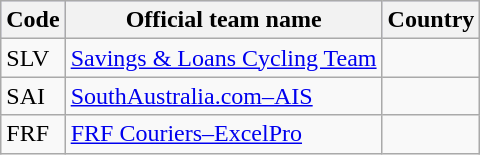<table class="wikitable">
<tr style="background:#ccccff;">
<th>Code</th>
<th>Official team name</th>
<th>Country</th>
</tr>
<tr>
<td>SLV</td>
<td><a href='#'>Savings & Loans Cycling Team</a></td>
<td></td>
</tr>
<tr>
<td>SAI</td>
<td><a href='#'>SouthAustralia.com–AIS</a></td>
<td></td>
</tr>
<tr>
<td>FRF</td>
<td><a href='#'>FRF Couriers–ExcelPro</a></td>
<td></td>
</tr>
</table>
